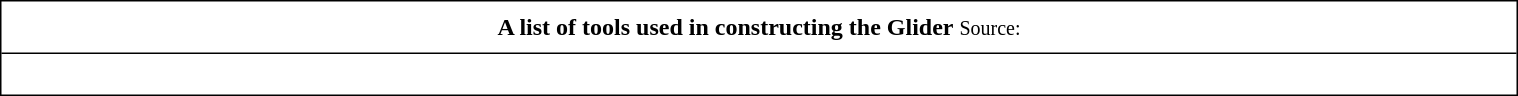<table cellspacing="0" cellpadding="8" align="center" width="80%" style="border:1px solid black">
<tr>
<td colspan="2" align="center" style="border-bottom:1px solid black"><strong>A list of tools used in constructing the Glider</strong> <small>Source: </small></td>
</tr>
<tr>
<td valign="top" style="font-size:8pt"><br></td>
<td valign="top" style="font-size:8pt"><br></td>
</tr>
<tr>
</tr>
</table>
